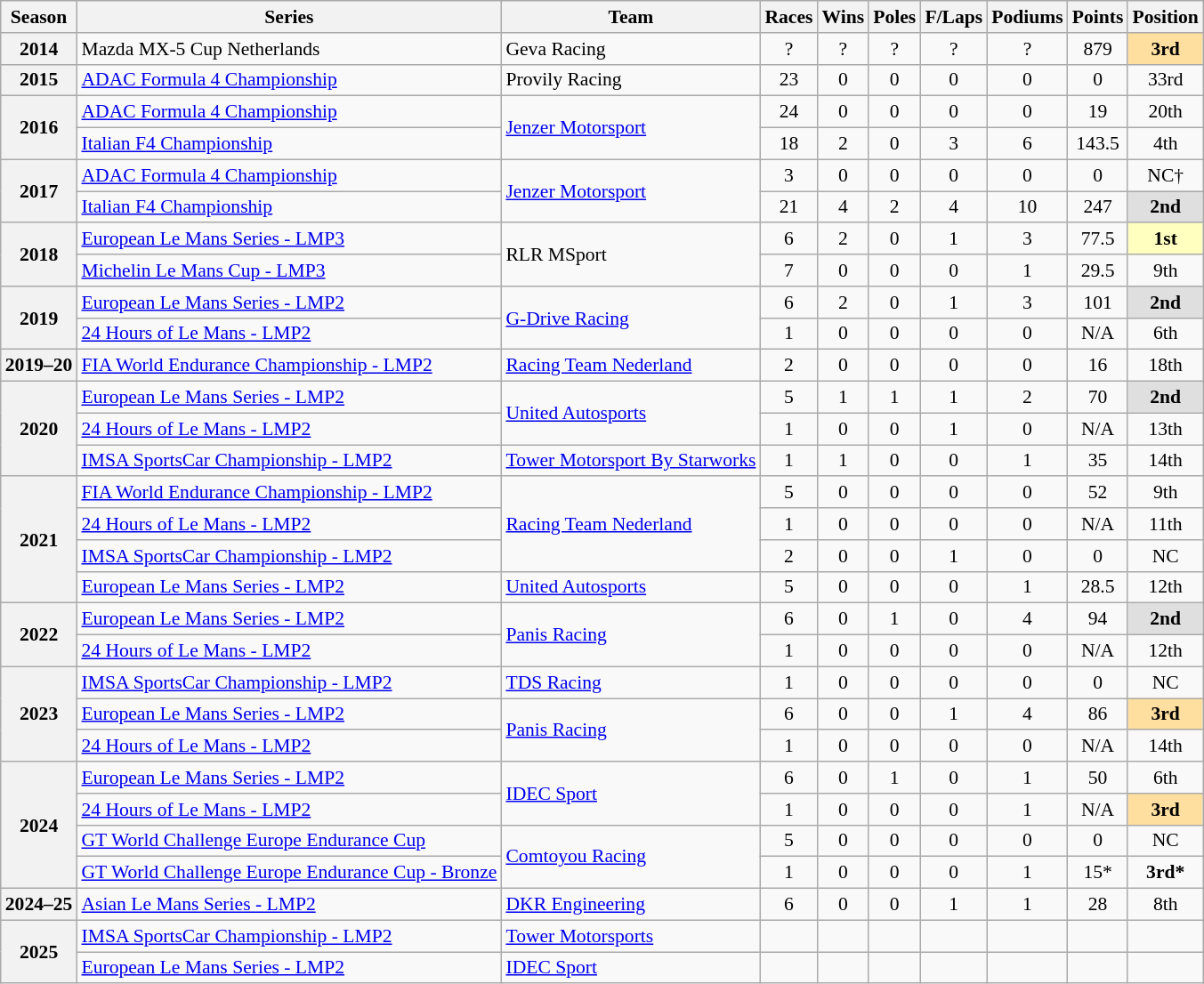<table class="wikitable" style="font-size: 90%; text-align:center">
<tr>
<th>Season</th>
<th>Series</th>
<th>Team</th>
<th>Races</th>
<th>Wins</th>
<th>Poles</th>
<th>F/Laps</th>
<th>Podiums</th>
<th>Points</th>
<th>Position</th>
</tr>
<tr>
<th>2014</th>
<td align=left>Mazda MX-5 Cup Netherlands</td>
<td align=left>Geva Racing</td>
<td>?</td>
<td>?</td>
<td>?</td>
<td>?</td>
<td>?</td>
<td>879</td>
<td style="background:#ffdf9f;"><strong>3rd</strong></td>
</tr>
<tr>
<th>2015</th>
<td align=left><a href='#'>ADAC Formula 4 Championship</a></td>
<td align=left>Provily Racing</td>
<td>23</td>
<td>0</td>
<td>0</td>
<td>0</td>
<td>0</td>
<td>0</td>
<td>33rd</td>
</tr>
<tr>
<th rowspan=2>2016</th>
<td align=left><a href='#'>ADAC Formula 4 Championship</a></td>
<td rowspan="2" align=left><a href='#'>Jenzer Motorsport</a></td>
<td>24</td>
<td>0</td>
<td>0</td>
<td>0</td>
<td>0</td>
<td>19</td>
<td>20th</td>
</tr>
<tr>
<td align=left><a href='#'>Italian F4 Championship</a></td>
<td>18</td>
<td>2</td>
<td>0</td>
<td>3</td>
<td>6</td>
<td>143.5</td>
<td>4th</td>
</tr>
<tr>
<th rowspan=2>2017</th>
<td align=left><a href='#'>ADAC Formula 4 Championship</a></td>
<td rowspan="2" align=left><a href='#'>Jenzer Motorsport</a></td>
<td>3</td>
<td>0</td>
<td>0</td>
<td>0</td>
<td>0</td>
<td>0</td>
<td>NC†</td>
</tr>
<tr>
<td align=left><a href='#'>Italian F4 Championship</a></td>
<td>21</td>
<td>4</td>
<td>2</td>
<td>4</td>
<td>10</td>
<td>247</td>
<td style="background:#dfdfdf;"><strong>2nd</strong></td>
</tr>
<tr>
<th rowspan="2">2018</th>
<td align=left><a href='#'>European Le Mans Series - LMP3</a></td>
<td rowspan="2" align="left">RLR MSport</td>
<td>6</td>
<td>2</td>
<td>0</td>
<td>1</td>
<td>3</td>
<td>77.5</td>
<td style="background:#ffffbf;"><strong>1st</strong></td>
</tr>
<tr>
<td align=left><a href='#'>Michelin Le Mans Cup - LMP3</a></td>
<td>7</td>
<td>0</td>
<td>0</td>
<td>0</td>
<td>1</td>
<td>29.5</td>
<td>9th</td>
</tr>
<tr>
<th rowspan="2">2019</th>
<td align=left><a href='#'>European Le Mans Series - LMP2</a></td>
<td rowspan="2" align=left><a href='#'>G-Drive Racing</a></td>
<td>6</td>
<td>2</td>
<td>0</td>
<td>1</td>
<td>3</td>
<td>101</td>
<td style="background:#dfdfdf;"><strong>2nd</strong></td>
</tr>
<tr>
<td align=left><a href='#'>24 Hours of Le Mans - LMP2</a></td>
<td>1</td>
<td>0</td>
<td>0</td>
<td>0</td>
<td>0</td>
<td>N/A</td>
<td>6th</td>
</tr>
<tr>
<th>2019–20</th>
<td align=left><a href='#'>FIA World Endurance Championship - LMP2</a></td>
<td align=left><a href='#'>Racing Team Nederland</a></td>
<td>2</td>
<td>0</td>
<td>0</td>
<td>0</td>
<td>0</td>
<td>16</td>
<td>18th</td>
</tr>
<tr>
<th rowspan=3>2020</th>
<td align=left><a href='#'>European Le Mans Series - LMP2</a></td>
<td rowspan=2 align=left><a href='#'>United Autosports</a></td>
<td>5</td>
<td>1</td>
<td>1</td>
<td>1</td>
<td>2</td>
<td>70</td>
<td style="background:#dfdfdf;"><strong>2nd</strong></td>
</tr>
<tr>
<td align=left><a href='#'>24 Hours of Le Mans - LMP2</a></td>
<td>1</td>
<td>0</td>
<td>0</td>
<td>1</td>
<td>0</td>
<td>N/A</td>
<td>13th</td>
</tr>
<tr>
<td align=left><a href='#'>IMSA SportsCar Championship - LMP2</a></td>
<td align=left><a href='#'>Tower Motorsport By Starworks</a></td>
<td>1</td>
<td>1</td>
<td>0</td>
<td>0</td>
<td>1</td>
<td>35</td>
<td>14th</td>
</tr>
<tr>
<th rowspan="4">2021</th>
<td align=left><a href='#'>FIA World Endurance Championship - LMP2</a></td>
<td rowspan="3" align=left><a href='#'>Racing Team Nederland</a></td>
<td>5</td>
<td>0</td>
<td>0</td>
<td>0</td>
<td>0</td>
<td>52</td>
<td>9th</td>
</tr>
<tr>
<td align=left><a href='#'>24 Hours of Le Mans - LMP2</a></td>
<td>1</td>
<td>0</td>
<td>0</td>
<td>0</td>
<td>0</td>
<td>N/A</td>
<td>11th</td>
</tr>
<tr>
<td align=left><a href='#'>IMSA SportsCar Championship - LMP2</a></td>
<td>2</td>
<td>0</td>
<td>0</td>
<td>1</td>
<td>0</td>
<td>0</td>
<td>NC</td>
</tr>
<tr>
<td align=left><a href='#'>European Le Mans Series - LMP2</a></td>
<td align=left><a href='#'>United Autosports</a></td>
<td>5</td>
<td>0</td>
<td>0</td>
<td>0</td>
<td>1</td>
<td>28.5</td>
<td>12th</td>
</tr>
<tr>
<th rowspan=2>2022</th>
<td align=left><a href='#'>European Le Mans Series - LMP2</a></td>
<td rowspan=2 align=left><a href='#'>Panis Racing</a></td>
<td>6</td>
<td>0</td>
<td>1</td>
<td>0</td>
<td>4</td>
<td>94</td>
<td style="background:#dfdfdf;"><strong>2nd</strong></td>
</tr>
<tr>
<td align=left><a href='#'>24 Hours of Le Mans - LMP2</a></td>
<td>1</td>
<td>0</td>
<td>0</td>
<td>0</td>
<td>0</td>
<td>N/A</td>
<td>12th</td>
</tr>
<tr>
<th rowspan="3">2023</th>
<td align=left><a href='#'>IMSA SportsCar Championship - LMP2</a></td>
<td align=left><a href='#'>TDS Racing</a></td>
<td>1</td>
<td>0</td>
<td>0</td>
<td>0</td>
<td>0</td>
<td>0</td>
<td>NC</td>
</tr>
<tr>
<td align=left><a href='#'>European Le Mans Series - LMP2</a></td>
<td rowspan="2" align="left"><a href='#'>Panis Racing</a></td>
<td>6</td>
<td>0</td>
<td>0</td>
<td>1</td>
<td>4</td>
<td>86</td>
<td style="background:#FFDF9F;"><strong>3rd</strong></td>
</tr>
<tr>
<td align=left><a href='#'>24 Hours of Le Mans - LMP2</a></td>
<td>1</td>
<td>0</td>
<td>0</td>
<td>0</td>
<td>0</td>
<td>N/A</td>
<td>14th</td>
</tr>
<tr>
<th rowspan="4">2024</th>
<td align=left><a href='#'>European Le Mans Series - LMP2</a></td>
<td align=left rowspan="2"><a href='#'>IDEC Sport</a></td>
<td>6</td>
<td>0</td>
<td>1</td>
<td>0</td>
<td>1</td>
<td>50</td>
<td>6th</td>
</tr>
<tr>
<td align=left><a href='#'>24 Hours of Le Mans - LMP2</a></td>
<td>1</td>
<td>0</td>
<td>0</td>
<td>0</td>
<td>1</td>
<td>N/A</td>
<td style="background:#ffdf9f;"><strong>3rd</strong></td>
</tr>
<tr>
<td align=left><a href='#'>GT World Challenge Europe Endurance Cup</a></td>
<td rowspan="2" align="left"><a href='#'>Comtoyou Racing</a></td>
<td>5</td>
<td>0</td>
<td>0</td>
<td>0</td>
<td>0</td>
<td>0</td>
<td>NC</td>
</tr>
<tr>
<td align=left><a href='#'>GT World Challenge Europe Endurance Cup - Bronze</a></td>
<td>1</td>
<td>0</td>
<td>0</td>
<td>0</td>
<td>1</td>
<td>15*</td>
<td><strong>3rd*</strong></td>
</tr>
<tr>
<th>2024–25</th>
<td align=left><a href='#'>Asian Le Mans Series - LMP2</a></td>
<td align=left><a href='#'>DKR Engineering</a></td>
<td>6</td>
<td>0</td>
<td>0</td>
<td>1</td>
<td>1</td>
<td>28</td>
<td>8th</td>
</tr>
<tr>
<th rowspan="2">2025</th>
<td align=left><a href='#'>IMSA SportsCar Championship - LMP2</a></td>
<td align=left><a href='#'>Tower Motorsports</a></td>
<td></td>
<td></td>
<td></td>
<td></td>
<td></td>
<td></td>
<td></td>
</tr>
<tr>
<td align=left><a href='#'>European Le Mans Series - LMP2</a></td>
<td align=left><a href='#'>IDEC Sport</a></td>
<td></td>
<td></td>
<td></td>
<td></td>
<td></td>
<td></td>
<td></td>
</tr>
</table>
